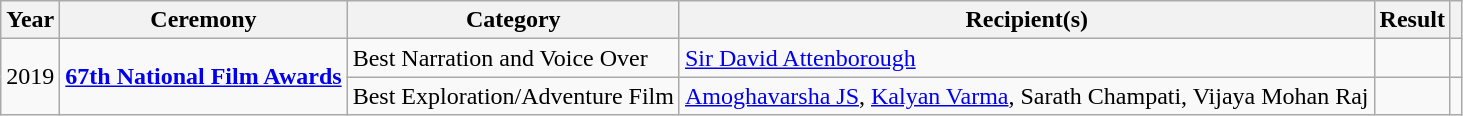<table class="wikitable">
<tr>
<th>Year</th>
<th>Ceremony</th>
<th>Category</th>
<th>Recipient(s)</th>
<th>Result</th>
<th></th>
</tr>
<tr>
<td rowspan=2>2019</td>
<td rowspan=2><strong><a href='#'>67th National Film Awards</a></strong></td>
<td National Film Award for Best Non-Feature Film Narration / Voice Over>Best Narration and Voice Over</td>
<td><a href='#'>Sir David Attenborough</a></td>
<td></td>
<td></td>
</tr>
<tr>
<td>Best Exploration/Adventure Film</td>
<td><a href='#'>Amoghavarsha JS</a>, <a href='#'>Kalyan Varma</a>, Sarath Champati, Vijaya Mohan Raj</td>
<td></td>
<td></td>
</tr>
</table>
